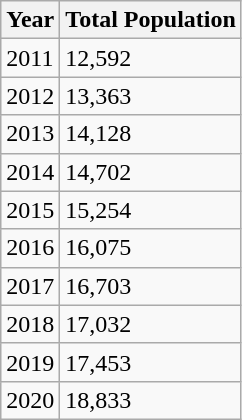<table class="wikitable">
<tr>
<th>Year</th>
<th>Total Population</th>
</tr>
<tr>
<td>2011</td>
<td>12,592</td>
</tr>
<tr>
<td>2012</td>
<td>13,363</td>
</tr>
<tr>
<td>2013</td>
<td>14,128</td>
</tr>
<tr>
<td>2014</td>
<td>14,702</td>
</tr>
<tr>
<td>2015</td>
<td>15,254</td>
</tr>
<tr>
<td>2016</td>
<td>16,075</td>
</tr>
<tr>
<td>2017</td>
<td>16,703</td>
</tr>
<tr>
<td>2018</td>
<td>17,032</td>
</tr>
<tr>
<td>2019</td>
<td>17,453</td>
</tr>
<tr>
<td>2020</td>
<td>18,833</td>
</tr>
</table>
